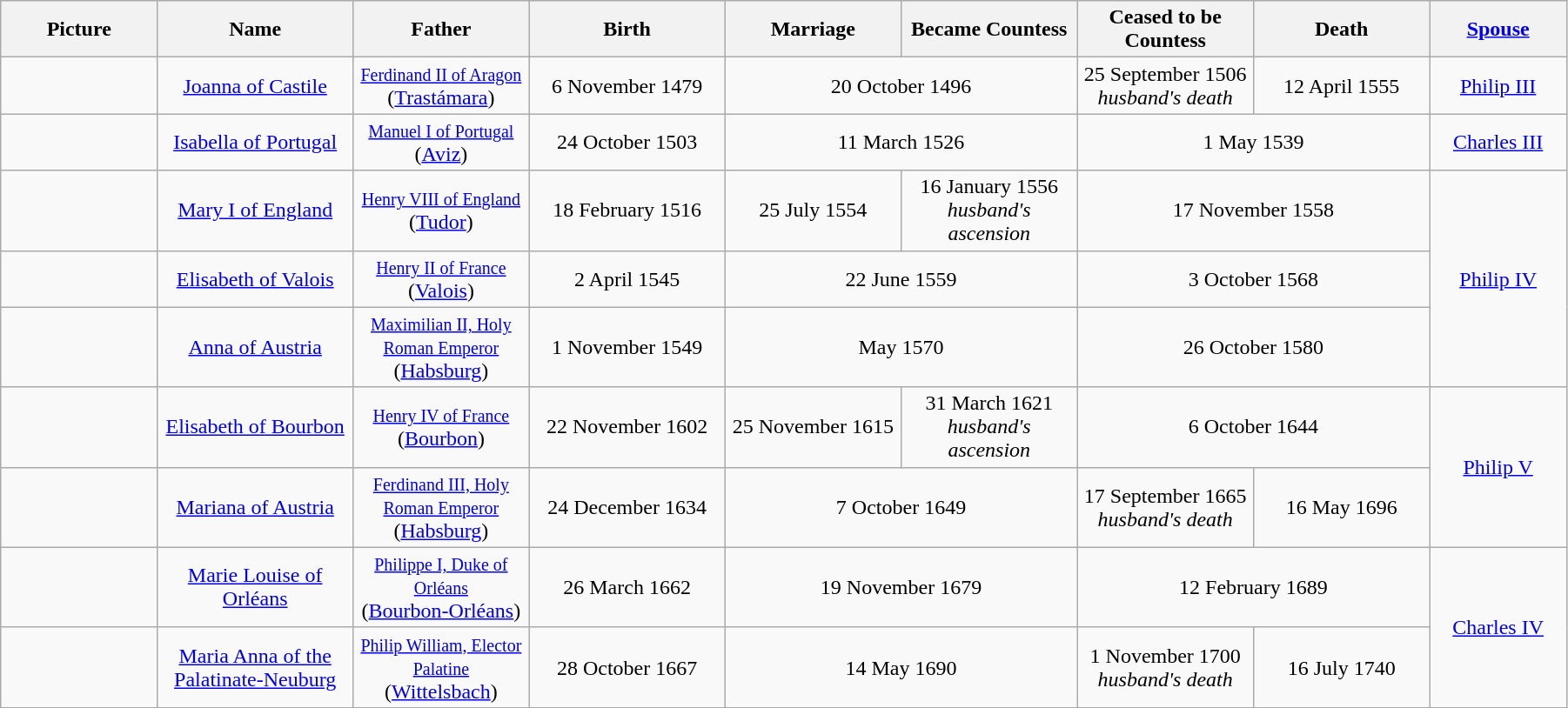<table style="width:95%;" class="wikitable">
<tr>
<th style="width:8%;">Picture</th>
<th style="width:10%;">Name</th>
<th style="width:9%;">Father</th>
<th style="width:10%;">Birth</th>
<th style="width:9%;">Marriage</th>
<th style="width:9%;">Became Countess</th>
<th style="width:9%;">Ceased to be Countess</th>
<th style="width:9%;">Death</th>
<th style="width:7%;"><a href='#'>Spouse</a></th>
</tr>
<tr>
<td style="text-align:center;"></td>
<td style="text-align:center;"><a href='#'>Joanna of Castile</a></td>
<td style="text-align:center;"><small><a href='#'>Ferdinand II of Aragon</a></small><br>(<a href='#'>Trastámara</a>)</td>
<td style="text-align:center;">6 November 1479</td>
<td style="text-align:center;" colspan="2">20 October 1496</td>
<td style="text-align:center;">25 September 1506<br><em>husband's death</em></td>
<td style="text-align:center;">12 April 1555</td>
<td style="text-align:center;"><a href='#'>Philip III</a></td>
</tr>
<tr>
<td style="text-align:center;"></td>
<td style="text-align:center;"><a href='#'>Isabella of Portugal</a></td>
<td style="text-align:center;"><small><a href='#'>Manuel I of Portugal</a></small><br>(<a href='#'>Aviz</a>)</td>
<td style="text-align:center;">24 October 1503</td>
<td style="text-align:center;" colspan="2">11 March 1526</td>
<td style="text-align:center;" colspan="2">1 May 1539</td>
<td style="text-align:center;"><a href='#'>Charles III</a></td>
</tr>
<tr>
<td style="text-align:center;"></td>
<td style="text-align:center;"><a href='#'>Mary I of England</a></td>
<td style="text-align:center;"><small><a href='#'>Henry VIII of England</a></small><br> (<a href='#'>Tudor</a>)</td>
<td style="text-align:center;">18 February 1516</td>
<td style="text-align:center;">25 July 1554</td>
<td style="text-align:center;">16 January 1556<br><em>husband's ascension</em></td>
<td style="text-align:center;" colspan="2">17 November 1558</td>
<td style="text-align:center;" rowspan="3"><a href='#'>Philip IV</a></td>
</tr>
<tr>
<td style="text-align:center;"></td>
<td style="text-align:center;"><a href='#'>Elisabeth of Valois</a></td>
<td style="text-align:center;"><small><a href='#'>Henry II of France</a></small><br>(<a href='#'>Valois</a>)</td>
<td style="text-align:center;">2 April 1545</td>
<td style="text-align:center;" colspan="2">22 June 1559</td>
<td style="text-align:center;" colspan="2">3 October 1568</td>
</tr>
<tr>
<td style="text-align:center;"></td>
<td style="text-align:center;"><a href='#'>Anna of Austria</a></td>
<td style="text-align:center;"><small><a href='#'>Maximilian II, Holy Roman Emperor</a></small><br>(<a href='#'>Habsburg</a>)</td>
<td style="text-align:center;">1 November 1549</td>
<td style="text-align:center;" colspan="2">May 1570</td>
<td style="text-align:center;" colspan="2">26 October 1580</td>
</tr>
<tr>
<td style="text-align:center;"></td>
<td style="text-align:center;"><a href='#'>Elisabeth of Bourbon</a></td>
<td style="text-align:center;"><small><a href='#'>Henry IV of France</a></small><br>(<a href='#'>Bourbon</a>)</td>
<td style="text-align:center;">22 November 1602</td>
<td style="text-align:center;">25 November 1615</td>
<td style="text-align:center;">31 March 1621<br><em>husband's ascension</em></td>
<td style="text-align:center;" colspan="2">6 October 1644</td>
<td style="text-align:center;" rowspan="2"><a href='#'>Philip V</a></td>
</tr>
<tr>
<td style="text-align:center;"></td>
<td style="text-align:center;"><a href='#'>Mariana of Austria</a></td>
<td style="text-align:center;"><small><a href='#'>Ferdinand III, Holy Roman Emperor</a></small><br>(<a href='#'>Habsburg</a>)</td>
<td style="text-align:center;">24 December 1634</td>
<td style="text-align:center;" colspan="2">7 October 1649</td>
<td style="text-align:center;">17 September 1665<br><em>husband's death</em></td>
<td style="text-align:center;">16 May 1696</td>
</tr>
<tr>
<td style="text-align:center;"></td>
<td style="text-align:center;"><a href='#'>Marie Louise of Orléans</a></td>
<td style="text-align:center;"><small><a href='#'>Philippe I, Duke of Orléans</a></small><br>(<a href='#'>Bourbon-Orléans</a>)</td>
<td style="text-align:center;">26 March 1662</td>
<td style="text-align:center;" colspan="2">19 November 1679</td>
<td style="text-align:center;" colspan="2">12 February 1689</td>
<td style="text-align:center;" rowspan="2"><a href='#'>Charles IV</a></td>
</tr>
<tr>
<td style="text-align:center;"></td>
<td style="text-align:center;"><a href='#'>Maria Anna of the Palatinate-Neuburg</a></td>
<td style="text-align:center;"><small><a href='#'>Philip William, Elector Palatine</a></small><br>(<a href='#'>Wittelsbach</a>)</td>
<td style="text-align:center;">28 October 1667</td>
<td style="text-align:center;" colspan="2">14 May 1690</td>
<td style="text-align:center;">1 November 1700<br><em>husband's death</em></td>
<td style="text-align:center;">16 July 1740</td>
</tr>
</table>
